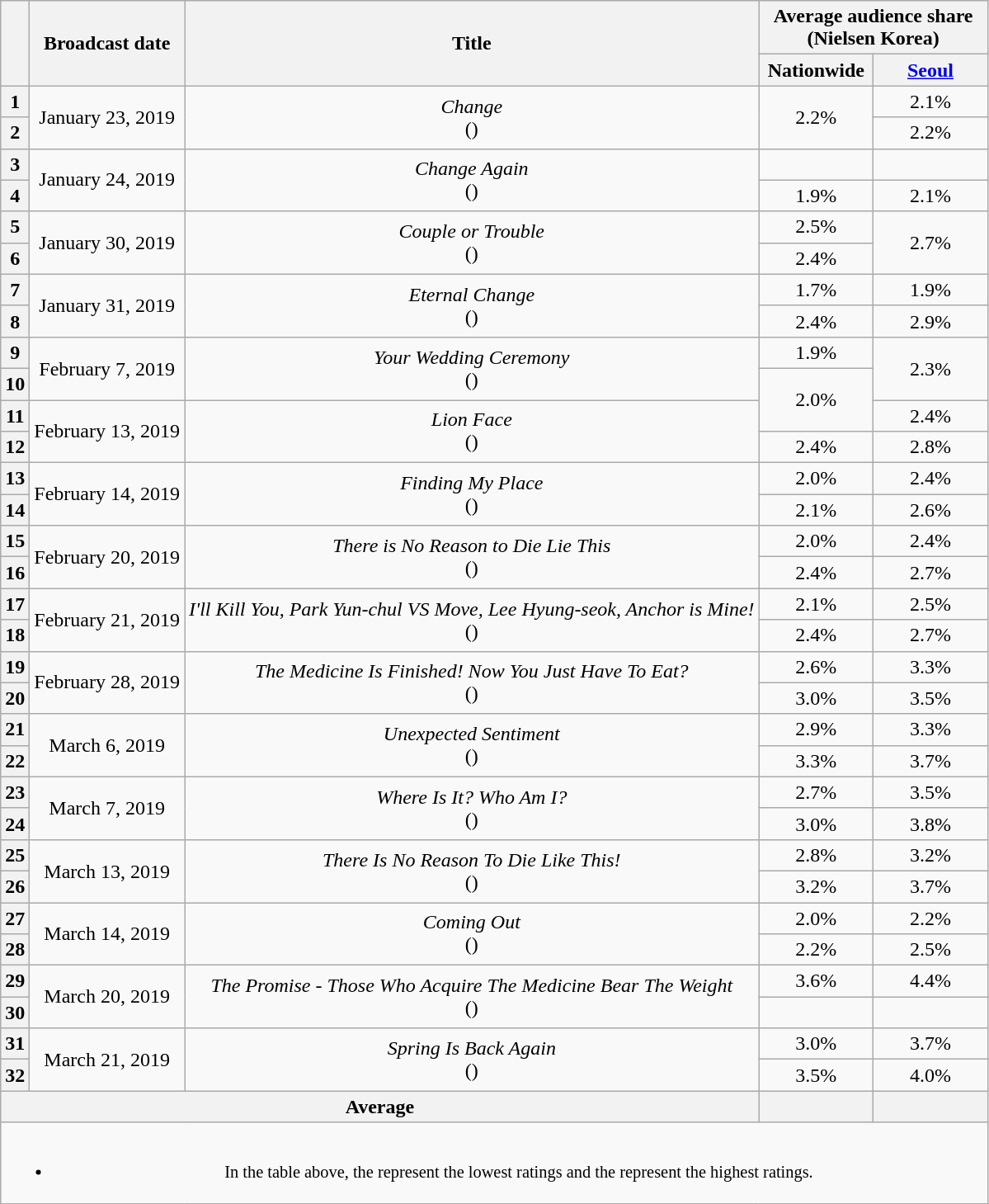<table class="wikitable" style="text-align:center">
<tr>
<th rowspan="2"></th>
<th rowspan="2">Broadcast date</th>
<th rowspan="2">Title</th>
<th colspan="2">Average audience share<br>(Nielsen Korea)</th>
</tr>
<tr>
<th width="85">Nationwide</th>
<th width="85"><a href='#'>Seoul</a></th>
</tr>
<tr>
<th>1</th>
<td rowspan="2">January 23, 2019</td>
<td rowspan="2"><em>Change</em><br>()</td>
<td rowspan="2">2.2%</td>
<td>2.1%</td>
</tr>
<tr>
<th>2</th>
<td>2.2%</td>
</tr>
<tr>
<th>3</th>
<td rowspan="2">January 24, 2019</td>
<td rowspan="2"><em>Change Again</em><br>()</td>
<td></td>
<td></td>
</tr>
<tr>
<th>4</th>
<td>1.9%</td>
<td>2.1%</td>
</tr>
<tr>
<th>5</th>
<td rowspan="2">January 30, 2019</td>
<td rowspan="2"><em>Couple or Trouble</em><br>()</td>
<td>2.5%</td>
<td rowspan="2">2.7%</td>
</tr>
<tr>
<th>6</th>
<td>2.4%</td>
</tr>
<tr>
<th>7</th>
<td rowspan="2">January 31, 2019</td>
<td rowspan="2"><em>Eternal Change</em><br>()</td>
<td>1.7%</td>
<td>1.9%</td>
</tr>
<tr>
<th>8</th>
<td>2.4%</td>
<td>2.9%</td>
</tr>
<tr>
<th>9</th>
<td rowspan="2">February 7, 2019</td>
<td rowspan="2"><em>Your Wedding Ceremony</em><br>()</td>
<td>1.9%</td>
<td rowspan="2">2.3%</td>
</tr>
<tr>
<th>10</th>
<td rowspan="2">2.0%</td>
</tr>
<tr>
<th>11</th>
<td rowspan="2">February 13, 2019</td>
<td rowspan="2"><em>Lion Face</em><br>()</td>
<td>2.4%</td>
</tr>
<tr>
<th>12</th>
<td>2.4%</td>
<td>2.8%</td>
</tr>
<tr>
<th>13</th>
<td rowspan="2">February 14, 2019</td>
<td rowspan="2"><em>Finding My Place</em><br>()</td>
<td>2.0%</td>
<td>2.4%</td>
</tr>
<tr>
<th>14</th>
<td>2.1%</td>
<td>2.6%</td>
</tr>
<tr>
<th>15</th>
<td rowspan="2">February 20, 2019</td>
<td rowspan="2"><em>There is No Reason to Die Lie This</em><br>()</td>
<td>2.0%</td>
<td>2.4%</td>
</tr>
<tr>
<th>16</th>
<td>2.4%</td>
<td>2.7%</td>
</tr>
<tr>
<th>17</th>
<td rowspan="2">February 21, 2019</td>
<td rowspan="2"><em>I'll Kill You, Park Yun-chul VS Move, Lee Hyung-seok, Anchor is Mine!</em><br>()</td>
<td>2.1%</td>
<td>2.5%</td>
</tr>
<tr>
<th>18</th>
<td>2.4%</td>
<td>2.7%</td>
</tr>
<tr>
<th>19</th>
<td rowspan="2">February 28, 2019</td>
<td rowspan="2"><em>The Medicine Is Finished! Now You Just Have To Eat?</em><br>()</td>
<td>2.6%</td>
<td>3.3%</td>
</tr>
<tr>
<th>20</th>
<td>3.0%</td>
<td>3.5%</td>
</tr>
<tr>
<th>21</th>
<td rowspan="2">March 6, 2019</td>
<td rowspan="2"><em>Unexpected Sentiment</em><br>()</td>
<td>2.9%</td>
<td>3.3%</td>
</tr>
<tr>
<th>22</th>
<td>3.3%</td>
<td>3.7%</td>
</tr>
<tr>
<th>23</th>
<td rowspan="2">March 7, 2019</td>
<td rowspan="2"><em>Where Is It? Who Am I?</em><br>()</td>
<td>2.7%</td>
<td>3.5%</td>
</tr>
<tr>
<th>24</th>
<td>3.0%</td>
<td>3.8%</td>
</tr>
<tr>
<th>25</th>
<td rowspan="2">March 13, 2019</td>
<td rowspan="2"><em>There Is No Reason To Die Like This!</em><br>()</td>
<td>2.8%</td>
<td>3.2%</td>
</tr>
<tr>
<th>26</th>
<td>3.2%</td>
<td>3.7%</td>
</tr>
<tr>
<th>27</th>
<td rowspan="2">March 14, 2019</td>
<td rowspan="2"><em>Coming Out</em><br>()</td>
<td>2.0%</td>
<td>2.2%</td>
</tr>
<tr>
<th>28</th>
<td>2.2%</td>
<td>2.5%</td>
</tr>
<tr>
<th>29</th>
<td rowspan="2">March 20, 2019</td>
<td rowspan="2"><em>The Promise - Those Who Acquire The Medicine Bear The Weight</em><br>()</td>
<td>3.6%</td>
<td>4.4%</td>
</tr>
<tr>
<th>30</th>
<td></td>
<td></td>
</tr>
<tr>
<th>31</th>
<td rowspan="2">March 21, 2019</td>
<td rowspan="2"><em>Spring Is Back Again</em><br>()</td>
<td>3.0%</td>
<td>3.7%</td>
</tr>
<tr>
<th>32</th>
<td>3.5%</td>
<td>4.0%</td>
</tr>
<tr>
<th colspan="3">Average</th>
<th></th>
<th></th>
</tr>
<tr>
<td colspan="5" style="font-size:85%"><br><ul><li>In the table above, the <strong></strong> represent the lowest ratings and the <strong></strong> represent the highest ratings.</li></ul></td>
</tr>
</table>
